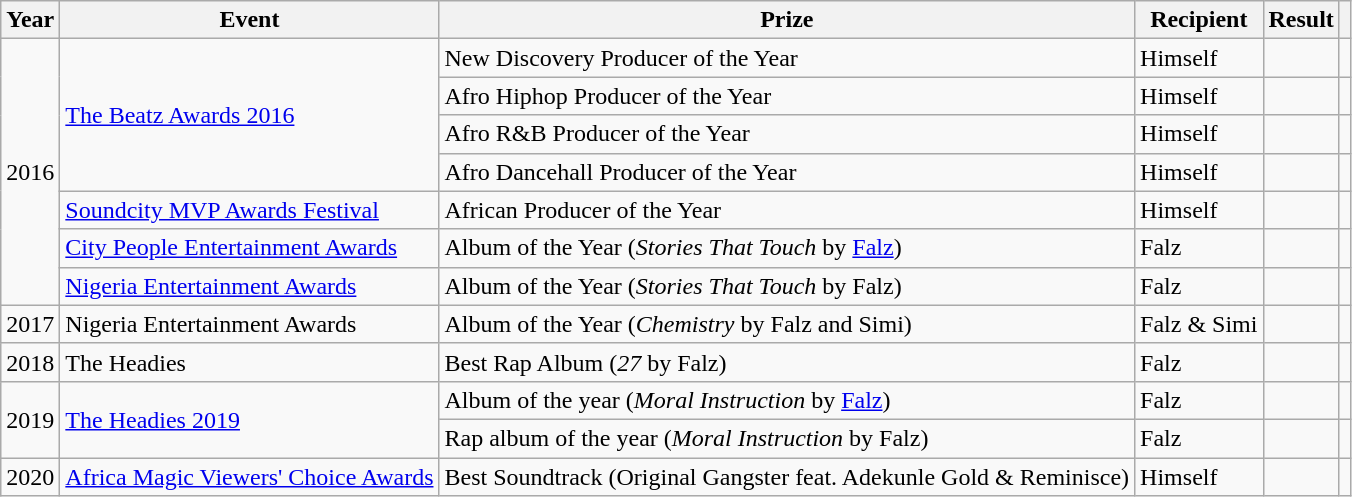<table class ="wikitable">
<tr>
<th scope="col">Year</th>
<th scope="col">Event</th>
<th scope="col">Prize</th>
<th scope="col">Recipient</th>
<th scope="col">Result</th>
<th scope="col"></th>
</tr>
<tr>
<td rowspan="7">2016</td>
<td rowspan="4"><a href='#'>The Beatz Awards 2016</a></td>
<td>New Discovery Producer of the Year</td>
<td>Himself</td>
<td></td>
<td></td>
</tr>
<tr>
<td>Afro Hiphop Producer of the Year</td>
<td>Himself</td>
<td></td>
<td></td>
</tr>
<tr>
<td>Afro R&B Producer of the Year</td>
<td>Himself</td>
<td></td>
<td></td>
</tr>
<tr>
<td>Afro Dancehall Producer of the Year</td>
<td>Himself</td>
<td></td>
<td></td>
</tr>
<tr>
<td><a href='#'>Soundcity MVP Awards Festival</a></td>
<td>African Producer of the Year</td>
<td>Himself</td>
<td></td>
<td></td>
</tr>
<tr>
<td><a href='#'>City People Entertainment Awards</a></td>
<td>Album of the Year (<em>Stories That Touch</em> by <a href='#'>Falz</a>)</td>
<td>Falz</td>
<td></td>
<td></td>
</tr>
<tr>
<td><a href='#'>Nigeria Entertainment Awards</a></td>
<td>Album of the Year (<em>Stories That Touch</em> by Falz)</td>
<td>Falz</td>
<td></td>
<td></td>
</tr>
<tr>
<td>2017</td>
<td>Nigeria Entertainment Awards</td>
<td>Album of the Year (<em>Chemistry</em> by Falz and Simi)</td>
<td>Falz & Simi</td>
<td></td>
<td></td>
</tr>
<tr>
<td>2018</td>
<td>The Headies</td>
<td>Best Rap Album (<em>27</em> by Falz)</td>
<td>Falz</td>
<td></td>
<td></td>
</tr>
<tr>
<td rowspan="2">2019</td>
<td rowspan="2"><a href='#'>The Headies 2019</a></td>
<td>Album of the year (<em>Moral Instruction</em> by <a href='#'>Falz</a>)</td>
<td>Falz</td>
<td></td>
<td></td>
</tr>
<tr>
<td>Rap album of the year (<em>Moral Instruction</em> by Falz)</td>
<td>Falz</td>
<td></td>
<td></td>
</tr>
<tr>
<td>2020</td>
<td><a href='#'>Africa Magic Viewers' Choice Awards</a></td>
<td>Best Soundtrack (Original Gangster feat. Adekunle Gold & Reminisce)</td>
<td>Himself</td>
<td></td>
<td></td>
</tr>
</table>
